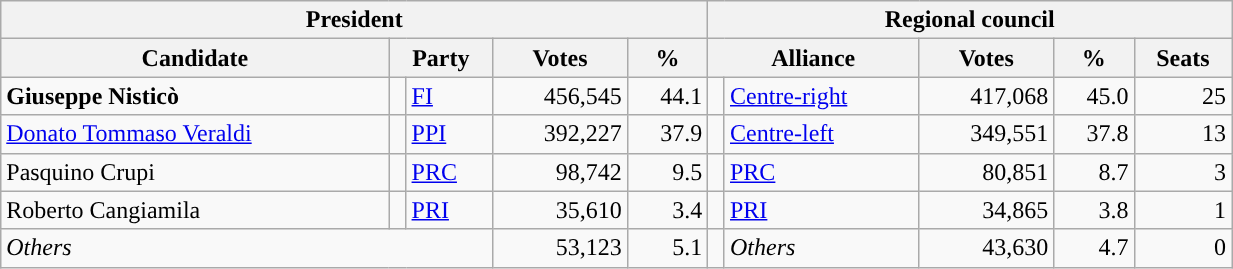<table class="wikitable" style="text-align:right; style="width=65%">
<tr>
<th colspan="5">President</th>
<th colspan="7">Regional council</th>
</tr>
<tr>
<th>Candidate</th>
<th colspan="2">Party</th>
<th>Votes</th>
<th>%</th>
<th colspan="2">Alliance</th>
<th>Votes</th>
<th>%</th>
<th>Seats</th>
</tr>
<tr>
<td style="text-align:left"><strong>Giuseppe Nisticò</strong></td>
<td></td>
<td style="text-align:left"><a href='#'>FI</a></td>
<td>456,545</td>
<td>44.1</td>
<td></td>
<td style="text-align:left"><a href='#'>Centre-right</a></td>
<td>417,068</td>
<td>45.0</td>
<td>25</td>
</tr>
<tr>
<td style="text-align:left"><a href='#'>Donato Tommaso Veraldi</a></td>
<td></td>
<td style="text-align:left"><a href='#'>PPI</a></td>
<td>392,227</td>
<td>37.9</td>
<td></td>
<td style="text-align:left"><a href='#'>Centre-left</a></td>
<td>349,551</td>
<td>37.8</td>
<td>13</td>
</tr>
<tr>
<td style="text-align:left">Pasquino Crupi</td>
<td></td>
<td style="text-align:left"><a href='#'>PRC</a></td>
<td>98,742</td>
<td>9.5</td>
<td></td>
<td style="text-align:left"><a href='#'>PRC</a></td>
<td>80,851</td>
<td>8.7</td>
<td>3</td>
</tr>
<tr>
<td style="text-align:left">Roberto Cangiamila</td>
<td></td>
<td style="text-align:left"><a href='#'>PRI</a></td>
<td>35,610</td>
<td>3.4</td>
<td></td>
<td style="text-align:left"><a href='#'>PRI</a></td>
<td>34,865</td>
<td>3.8</td>
<td>1</td>
</tr>
<tr>
<td colspan="3" style="text-align:left"><em>Others</em></td>
<td>53,123</td>
<td>5.1</td>
<td></td>
<td style="text-align:left"><em>Others</em></td>
<td>43,630</td>
<td>4.7</td>
<td>0</td>
</tr>
</table>
